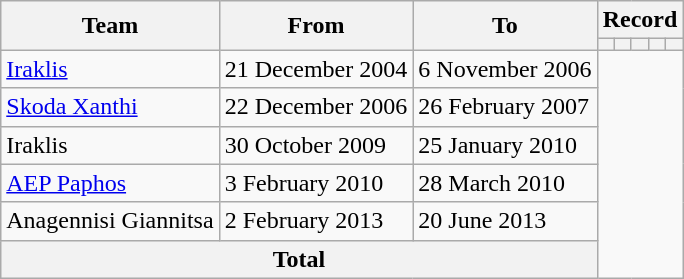<table class="wikitable" style="text-align: center">
<tr>
<th rowspan=2>Team</th>
<th rowspan=2>From</th>
<th rowspan=2>To</th>
<th colspan=5>Record</th>
</tr>
<tr>
<th></th>
<th></th>
<th></th>
<th></th>
<th></th>
</tr>
<tr>
<td align=left><a href='#'>Iraklis</a></td>
<td align=left>21 December 2004</td>
<td align=left>6 November 2006<br></td>
</tr>
<tr>
<td align=left><a href='#'>Skoda Xanthi</a></td>
<td align=left>22 December 2006</td>
<td align=left>26 February 2007<br></td>
</tr>
<tr>
<td align=left>Iraklis</td>
<td align=left>30 October 2009</td>
<td align=left>25 January 2010<br></td>
</tr>
<tr>
<td align=left><a href='#'>AEP Paphos</a></td>
<td align=left>3 February 2010</td>
<td align=left>28 March 2010<br></td>
</tr>
<tr>
<td align=left>Anagennisi Giannitsa</td>
<td align=left>2 February 2013</td>
<td align=left>20 June 2013<br></td>
</tr>
<tr>
<th colspan=3>Total<br></th>
</tr>
</table>
